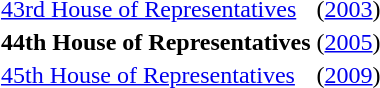<table id=toc style="float:right">
<tr>
<td><a href='#'>43rd House of Representatives</a></td>
<td>(<a href='#'>2003</a>)</td>
</tr>
<tr>
<td><strong>44th House of Representatives</strong></td>
<td>(<a href='#'>2005</a>)</td>
</tr>
<tr>
<td><a href='#'>45th House of Representatives</a></td>
<td>(<a href='#'>2009</a>)</td>
</tr>
</table>
